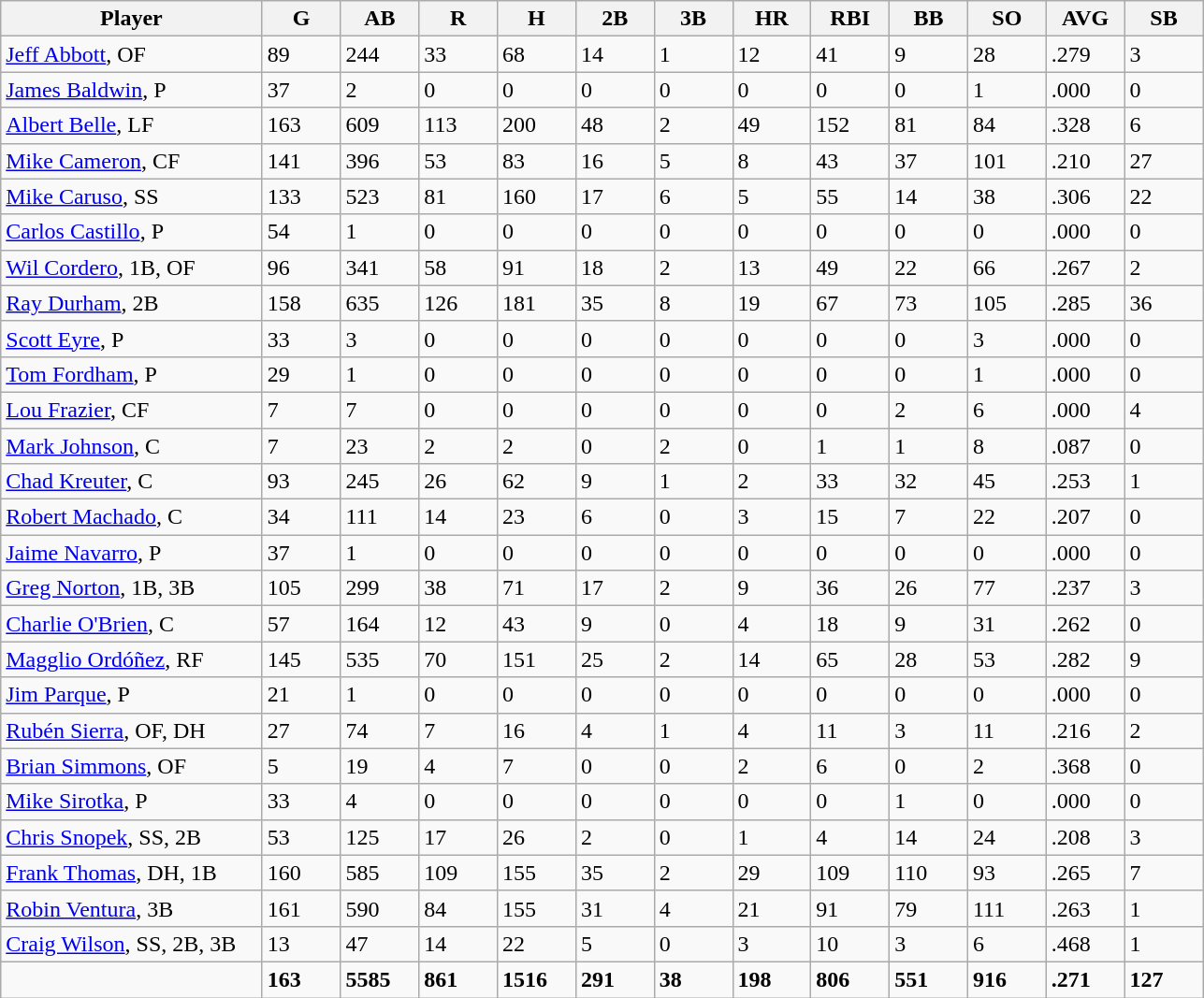<table class="wikitable sortable">
<tr>
<th bgcolor="#DDDDFF" width="20%">Player</th>
<th bgcolor="#DDDDFF" width="6%">G</th>
<th bgcolor="#DDDDFF" width="6%">AB</th>
<th bgcolor="#DDDDFF" width="6%">R</th>
<th bgcolor="#DDDDFF" width="6%">H</th>
<th bgcolor="#DDDDFF" width="6%">2B</th>
<th bgcolor="#DDDDFF" width="6%">3B</th>
<th bgcolor="#DDDDFF" width="6%">HR</th>
<th bgcolor="#DDDDFF" width="6%">RBI</th>
<th bgcolor="#DDDDFF" width="6%">BB</th>
<th bgcolor="#DDDDFF" width="6%">SO</th>
<th bgcolor="#DDDDFF" width="6%">AVG</th>
<th bgcolor="#DDDDFF" width="6%">SB</th>
</tr>
<tr>
<td><a href='#'>Jeff Abbott</a>, OF</td>
<td>89</td>
<td>244</td>
<td>33</td>
<td>68</td>
<td>14</td>
<td>1</td>
<td>12</td>
<td>41</td>
<td>9</td>
<td>28</td>
<td>.279</td>
<td>3</td>
</tr>
<tr>
<td><a href='#'>James Baldwin</a>, P</td>
<td>37</td>
<td>2</td>
<td>0</td>
<td>0</td>
<td>0</td>
<td>0</td>
<td>0</td>
<td>0</td>
<td>0</td>
<td>1</td>
<td>.000</td>
<td>0</td>
</tr>
<tr>
<td><a href='#'>Albert Belle</a>, LF</td>
<td>163</td>
<td>609</td>
<td>113</td>
<td>200</td>
<td>48</td>
<td>2</td>
<td>49</td>
<td>152</td>
<td>81</td>
<td>84</td>
<td>.328</td>
<td>6</td>
</tr>
<tr>
<td><a href='#'>Mike Cameron</a>, CF</td>
<td>141</td>
<td>396</td>
<td>53</td>
<td>83</td>
<td>16</td>
<td>5</td>
<td>8</td>
<td>43</td>
<td>37</td>
<td>101</td>
<td>.210</td>
<td>27</td>
</tr>
<tr>
<td><a href='#'>Mike Caruso</a>, SS</td>
<td>133</td>
<td>523</td>
<td>81</td>
<td>160</td>
<td>17</td>
<td>6</td>
<td>5</td>
<td>55</td>
<td>14</td>
<td>38</td>
<td>.306</td>
<td>22</td>
</tr>
<tr>
<td><a href='#'>Carlos Castillo</a>, P</td>
<td>54</td>
<td>1</td>
<td>0</td>
<td>0</td>
<td>0</td>
<td>0</td>
<td>0</td>
<td>0</td>
<td>0</td>
<td>0</td>
<td>.000</td>
<td>0</td>
</tr>
<tr>
<td><a href='#'>Wil Cordero</a>, 1B, OF</td>
<td>96</td>
<td>341</td>
<td>58</td>
<td>91</td>
<td>18</td>
<td>2</td>
<td>13</td>
<td>49</td>
<td>22</td>
<td>66</td>
<td>.267</td>
<td>2</td>
</tr>
<tr>
<td><a href='#'>Ray Durham</a>, 2B</td>
<td>158</td>
<td>635</td>
<td>126</td>
<td>181</td>
<td>35</td>
<td>8</td>
<td>19</td>
<td>67</td>
<td>73</td>
<td>105</td>
<td>.285</td>
<td>36</td>
</tr>
<tr>
<td><a href='#'>Scott Eyre</a>, P</td>
<td>33</td>
<td>3</td>
<td>0</td>
<td>0</td>
<td>0</td>
<td>0</td>
<td>0</td>
<td>0</td>
<td>0</td>
<td>3</td>
<td>.000</td>
<td>0</td>
</tr>
<tr>
<td><a href='#'>Tom Fordham</a>, P</td>
<td>29</td>
<td>1</td>
<td>0</td>
<td>0</td>
<td>0</td>
<td>0</td>
<td>0</td>
<td>0</td>
<td>0</td>
<td>1</td>
<td>.000</td>
<td>0</td>
</tr>
<tr>
<td><a href='#'>Lou Frazier</a>, CF</td>
<td>7</td>
<td>7</td>
<td>0</td>
<td>0</td>
<td>0</td>
<td>0</td>
<td>0</td>
<td>0</td>
<td>2</td>
<td>6</td>
<td>.000</td>
<td>4</td>
</tr>
<tr>
<td><a href='#'>Mark Johnson</a>, C</td>
<td>7</td>
<td>23</td>
<td>2</td>
<td>2</td>
<td>0</td>
<td>2</td>
<td>0</td>
<td>1</td>
<td>1</td>
<td>8</td>
<td>.087</td>
<td>0</td>
</tr>
<tr>
<td><a href='#'>Chad Kreuter</a>, C</td>
<td>93</td>
<td>245</td>
<td>26</td>
<td>62</td>
<td>9</td>
<td>1</td>
<td>2</td>
<td>33</td>
<td>32</td>
<td>45</td>
<td>.253</td>
<td>1</td>
</tr>
<tr>
<td><a href='#'>Robert Machado</a>, C</td>
<td>34</td>
<td>111</td>
<td>14</td>
<td>23</td>
<td>6</td>
<td>0</td>
<td>3</td>
<td>15</td>
<td>7</td>
<td>22</td>
<td>.207</td>
<td>0</td>
</tr>
<tr>
<td><a href='#'>Jaime Navarro</a>, P</td>
<td>37</td>
<td>1</td>
<td>0</td>
<td>0</td>
<td>0</td>
<td>0</td>
<td>0</td>
<td>0</td>
<td>0</td>
<td>0</td>
<td>.000</td>
<td>0</td>
</tr>
<tr>
<td><a href='#'>Greg Norton</a>, 1B, 3B</td>
<td>105</td>
<td>299</td>
<td>38</td>
<td>71</td>
<td>17</td>
<td>2</td>
<td>9</td>
<td>36</td>
<td>26</td>
<td>77</td>
<td>.237</td>
<td>3</td>
</tr>
<tr>
<td><a href='#'>Charlie O'Brien</a>, C</td>
<td>57</td>
<td>164</td>
<td>12</td>
<td>43</td>
<td>9</td>
<td>0</td>
<td>4</td>
<td>18</td>
<td>9</td>
<td>31</td>
<td>.262</td>
<td>0</td>
</tr>
<tr>
<td><a href='#'>Magglio Ordóñez</a>, RF</td>
<td>145</td>
<td>535</td>
<td>70</td>
<td>151</td>
<td>25</td>
<td>2</td>
<td>14</td>
<td>65</td>
<td>28</td>
<td>53</td>
<td>.282</td>
<td>9</td>
</tr>
<tr>
<td><a href='#'>Jim Parque</a>, P</td>
<td>21</td>
<td>1</td>
<td>0</td>
<td>0</td>
<td>0</td>
<td>0</td>
<td>0</td>
<td>0</td>
<td>0</td>
<td>0</td>
<td>.000</td>
<td>0</td>
</tr>
<tr>
<td><a href='#'>Rubén Sierra</a>, OF, DH</td>
<td>27</td>
<td>74</td>
<td>7</td>
<td>16</td>
<td>4</td>
<td>1</td>
<td>4</td>
<td>11</td>
<td>3</td>
<td>11</td>
<td>.216</td>
<td>2</td>
</tr>
<tr>
<td><a href='#'>Brian Simmons</a>, OF</td>
<td>5</td>
<td>19</td>
<td>4</td>
<td>7</td>
<td>0</td>
<td>0</td>
<td>2</td>
<td>6</td>
<td>0</td>
<td>2</td>
<td>.368</td>
<td>0</td>
</tr>
<tr>
<td><a href='#'>Mike Sirotka</a>, P</td>
<td>33</td>
<td>4</td>
<td>0</td>
<td>0</td>
<td>0</td>
<td>0</td>
<td>0</td>
<td>0</td>
<td>1</td>
<td>0</td>
<td>.000</td>
<td>0</td>
</tr>
<tr>
<td><a href='#'>Chris Snopek</a>, SS, 2B</td>
<td>53</td>
<td>125</td>
<td>17</td>
<td>26</td>
<td>2</td>
<td>0</td>
<td>1</td>
<td>4</td>
<td>14</td>
<td>24</td>
<td>.208</td>
<td>3</td>
</tr>
<tr>
<td><a href='#'>Frank Thomas</a>, DH, 1B</td>
<td>160</td>
<td>585</td>
<td>109</td>
<td>155</td>
<td>35</td>
<td>2</td>
<td>29</td>
<td>109</td>
<td>110</td>
<td>93</td>
<td>.265</td>
<td>7</td>
</tr>
<tr>
<td><a href='#'>Robin Ventura</a>, 3B</td>
<td>161</td>
<td>590</td>
<td>84</td>
<td>155</td>
<td>31</td>
<td>4</td>
<td>21</td>
<td>91</td>
<td>79</td>
<td>111</td>
<td>.263</td>
<td>1</td>
</tr>
<tr>
<td><a href='#'>Craig Wilson</a>, SS, 2B, 3B</td>
<td>13</td>
<td>47</td>
<td>14</td>
<td>22</td>
<td>5</td>
<td>0</td>
<td>3</td>
<td>10</td>
<td>3</td>
<td>6</td>
<td>.468</td>
<td>1</td>
</tr>
<tr class="sortbottom">
<td></td>
<td><strong>163</strong></td>
<td><strong>5585</strong></td>
<td><strong>861</strong></td>
<td><strong>1516</strong></td>
<td><strong>291</strong></td>
<td><strong>38</strong></td>
<td><strong>198</strong></td>
<td><strong>806</strong></td>
<td><strong>551</strong></td>
<td><strong>916</strong></td>
<td><strong>.271</strong></td>
<td><strong>127</strong></td>
</tr>
</table>
